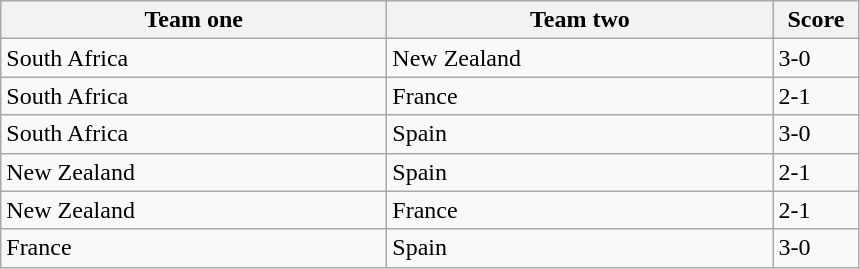<table class="wikitable">
<tr>
<th width=250>Team one</th>
<th width=250>Team two</th>
<th width=50>Score</th>
</tr>
<tr>
<td> South Africa</td>
<td> New Zealand</td>
<td>3-0</td>
</tr>
<tr>
<td> South Africa</td>
<td> France</td>
<td>2-1</td>
</tr>
<tr>
<td> South Africa</td>
<td> Spain</td>
<td>3-0</td>
</tr>
<tr>
<td> New Zealand</td>
<td> Spain</td>
<td>2-1</td>
</tr>
<tr>
<td> New Zealand</td>
<td> France</td>
<td>2-1</td>
</tr>
<tr>
<td> France</td>
<td> Spain</td>
<td>3-0</td>
</tr>
</table>
